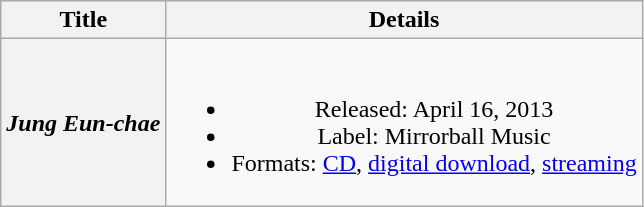<table class="wikitable plainrowheaders" style="text-align:center">
<tr>
<th scope="col">Title</th>
<th scope="col">Details</th>
</tr>
<tr>
<th scope="row"><em>Jung Eun-chae</em></th>
<td><br><ul><li>Released: April 16, 2013</li><li>Label: Mirrorball Music</li><li>Formats: <a href='#'>CD</a>, <a href='#'>digital download</a>, <a href='#'>streaming</a></li></ul></td>
</tr>
</table>
